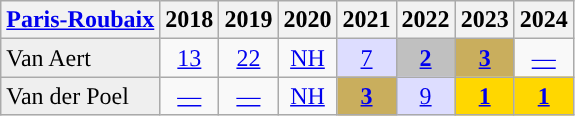<table class="wikitable">
<tr>
<th><a href='#'>Paris-Roubaix</a></th>
<th scope="col">2018</th>
<th scope="col">2019</th>
<th scope="col">2020</th>
<th scope="col">2021</th>
<th scope="col">2022</th>
<th scope="col">2023</th>
<th>2024</th>
</tr>
<tr style="text-align:center;">
<td style="text-align:left; background:#efefef;">Van Aert</td>
<td><a href='#'>13</a></td>
<td><a href='#'>22</a></td>
<td style="color:#4d4d4d;"><a href='#'>NH</a></td>
<td style="background:#ddf;"><a href='#'>7</a></td>
<td style="background:silver;"><a href='#'><strong>2</strong></a></td>
<td style="background:#C9AE5D;"><a href='#'><strong>3</strong></a></td>
<td><a href='#'>—</a></td>
</tr>
<tr style="text-align:center;">
<td style="text-align:left; background:#efefef;">Van der Poel</td>
<td><a href='#'>—</a></td>
<td><a href='#'>—</a></td>
<td style="color:#4d4d4d;"><a href='#'>NH</a></td>
<td style="background:#C9AE5D;"><a href='#'><strong>3</strong></a></td>
<td style="background:#ddf;"><a href='#'>9</a></td>
<td style="background:gold;"><a href='#'><strong>1</strong></a></td>
<td style="background:gold;"><a href='#'><strong>1</strong></a></td>
</tr>
</table>
